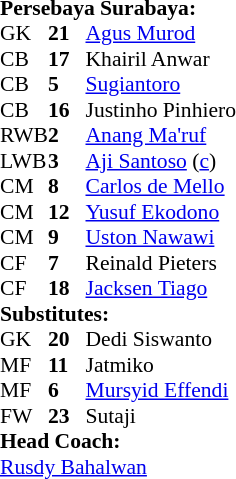<table style="font-size: 90%" cellspacing="0" cellpadding="0">
<tr>
<td colspan="4"><strong>Persebaya Surabaya:</strong></td>
</tr>
<tr>
<th width="25"></th>
<th width="25"></th>
</tr>
<tr>
<td>GK</td>
<td><strong>21</strong></td>
<td> <a href='#'>Agus Murod</a></td>
</tr>
<tr>
<td>CB</td>
<td><strong>17</strong></td>
<td> Khairil Anwar</td>
</tr>
<tr>
<td>CB</td>
<td><strong>5</strong></td>
<td> <a href='#'>Sugiantoro</a></td>
</tr>
<tr>
<td>CB</td>
<td><strong>16</strong></td>
<td> Justinho Pinhiero</td>
</tr>
<tr>
<td>RWB</td>
<td><strong>2</strong></td>
<td> <a href='#'>Anang Ma'ruf</a></td>
</tr>
<tr>
<td>LWB</td>
<td><strong>3</strong></td>
<td> <a href='#'>Aji Santoso</a> (<a href='#'>c</a>)</td>
<td></td>
</tr>
<tr>
<td>CM</td>
<td><strong>8</strong></td>
<td> <a href='#'>Carlos de Mello</a></td>
</tr>
<tr>
<td>CM</td>
<td><strong>12</strong></td>
<td> <a href='#'>Yusuf Ekodono</a></td>
<td></td>
<td> </td>
</tr>
<tr>
<td>CM</td>
<td><strong>9</strong></td>
<td> <a href='#'>Uston Nawawi</a></td>
<td></td>
<td></td>
</tr>
<tr>
<td>CF</td>
<td><strong>7</strong></td>
<td> Reinald Pieters</td>
</tr>
<tr>
<td>CF</td>
<td><strong>18</strong></td>
<td> <a href='#'>Jacksen Tiago</a></td>
</tr>
<tr>
<td colspan=3><strong>Substitutes:</strong></td>
</tr>
<tr>
<td>GK</td>
<td><strong>20</strong></td>
<td> Dedi Siswanto</td>
</tr>
<tr>
<td>MF</td>
<td><strong>11</strong></td>
<td> Jatmiko</td>
<td></td>
<td></td>
</tr>
<tr>
<td>MF</td>
<td><strong>6</strong></td>
<td> <a href='#'>Mursyid Effendi</a></td>
<td></td>
<td></td>
</tr>
<tr>
<td>FW</td>
<td><strong>23</strong></td>
<td> Sutaji</td>
</tr>
<tr>
<td colspan=3><strong>Head Coach:</strong></td>
</tr>
<tr>
<td colspan="4"> <a href='#'>Rusdy Bahalwan</a></td>
</tr>
</table>
